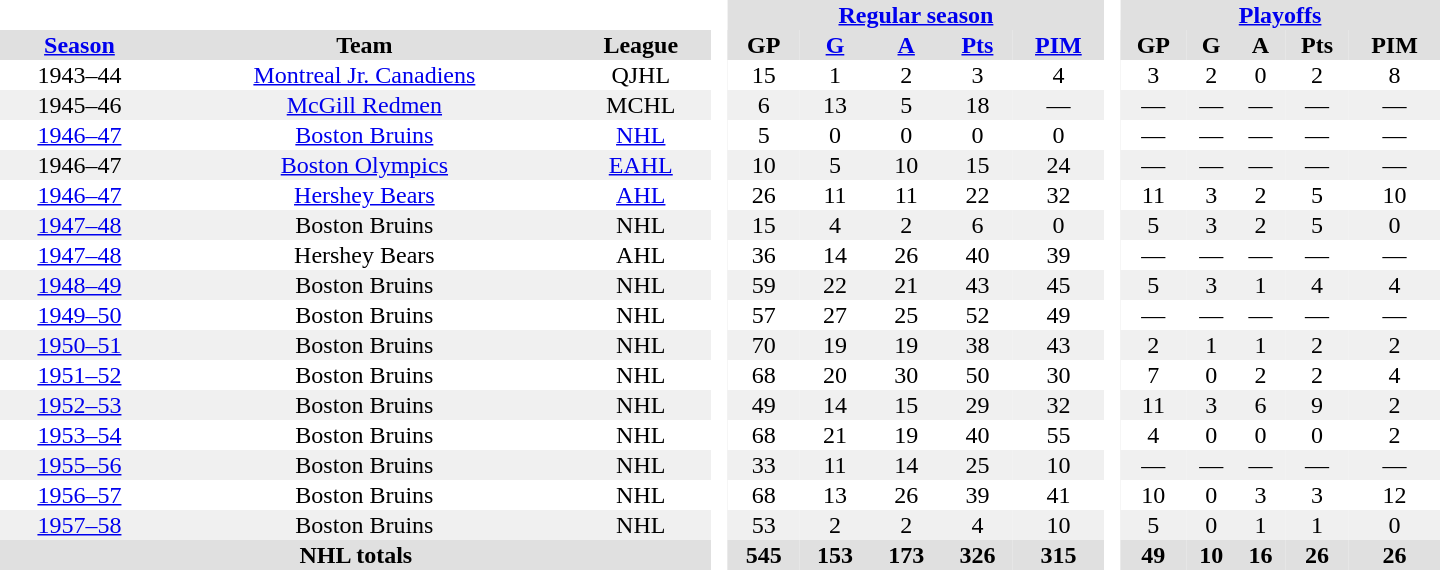<table border="0" cellpadding="1" cellspacing="0" style="text-align:center; width:60em">
<tr bgcolor="#e0e0e0">
<th colspan="3" bgcolor="#ffffff"> </th>
<th rowspan="99" bgcolor="#ffffff"> </th>
<th colspan="5"><a href='#'>Regular season</a></th>
<th rowspan="99" bgcolor="#ffffff"> </th>
<th colspan="5"><a href='#'>Playoffs</a></th>
</tr>
<tr bgcolor="#e0e0e0">
<th><a href='#'>Season</a></th>
<th>Team</th>
<th>League</th>
<th>GP</th>
<th><a href='#'>G</a></th>
<th><a href='#'>A</a></th>
<th><a href='#'>Pts</a></th>
<th><a href='#'>PIM</a></th>
<th>GP</th>
<th>G</th>
<th>A</th>
<th>Pts</th>
<th>PIM</th>
</tr>
<tr>
<td>1943–44</td>
<td><a href='#'>Montreal Jr. Canadiens</a></td>
<td>QJHL</td>
<td>15</td>
<td>1</td>
<td>2</td>
<td>3</td>
<td>4</td>
<td>3</td>
<td>2</td>
<td>0</td>
<td>2</td>
<td>8</td>
</tr>
<tr bgcolor="#f0f0f0">
<td>1945–46</td>
<td><a href='#'>McGill Redmen</a></td>
<td>MCHL</td>
<td>6</td>
<td>13</td>
<td>5</td>
<td>18</td>
<td>—</td>
<td>—</td>
<td>—</td>
<td>—</td>
<td>—</td>
<td>—</td>
</tr>
<tr>
<td><a href='#'>1946–47</a></td>
<td><a href='#'>Boston Bruins</a></td>
<td><a href='#'>NHL</a></td>
<td>5</td>
<td>0</td>
<td>0</td>
<td>0</td>
<td>0</td>
<td>—</td>
<td>—</td>
<td>—</td>
<td>—</td>
<td>—</td>
</tr>
<tr bgcolor="#f0f0f0">
<td>1946–47</td>
<td><a href='#'>Boston Olympics</a></td>
<td><a href='#'>EAHL</a></td>
<td>10</td>
<td>5</td>
<td>10</td>
<td>15</td>
<td>24</td>
<td>—</td>
<td>—</td>
<td>—</td>
<td>—</td>
<td>—</td>
</tr>
<tr>
<td><a href='#'>1946–47</a></td>
<td><a href='#'>Hershey Bears</a></td>
<td><a href='#'>AHL</a></td>
<td>26</td>
<td>11</td>
<td>11</td>
<td>22</td>
<td>32</td>
<td>11</td>
<td>3</td>
<td>2</td>
<td>5</td>
<td>10</td>
</tr>
<tr bgcolor="#f0f0f0">
<td><a href='#'>1947–48</a></td>
<td>Boston Bruins</td>
<td>NHL</td>
<td>15</td>
<td>4</td>
<td>2</td>
<td>6</td>
<td>0</td>
<td>5</td>
<td>3</td>
<td>2</td>
<td>5</td>
<td>0</td>
</tr>
<tr>
<td><a href='#'>1947–48</a></td>
<td>Hershey Bears</td>
<td>AHL</td>
<td>36</td>
<td>14</td>
<td>26</td>
<td>40</td>
<td>39</td>
<td>—</td>
<td>—</td>
<td>—</td>
<td>—</td>
<td>—</td>
</tr>
<tr bgcolor="#f0f0f0">
<td><a href='#'>1948–49</a></td>
<td>Boston Bruins</td>
<td>NHL</td>
<td>59</td>
<td>22</td>
<td>21</td>
<td>43</td>
<td>45</td>
<td>5</td>
<td>3</td>
<td>1</td>
<td>4</td>
<td>4</td>
</tr>
<tr>
<td><a href='#'>1949–50</a></td>
<td>Boston Bruins</td>
<td>NHL</td>
<td>57</td>
<td>27</td>
<td>25</td>
<td>52</td>
<td>49</td>
<td>—</td>
<td>—</td>
<td>—</td>
<td>—</td>
<td>—</td>
</tr>
<tr bgcolor="#f0f0f0">
<td><a href='#'>1950–51</a></td>
<td>Boston Bruins</td>
<td>NHL</td>
<td>70</td>
<td>19</td>
<td>19</td>
<td>38</td>
<td>43</td>
<td>2</td>
<td>1</td>
<td>1</td>
<td>2</td>
<td>2</td>
</tr>
<tr>
<td><a href='#'>1951–52</a></td>
<td>Boston Bruins</td>
<td>NHL</td>
<td>68</td>
<td>20</td>
<td>30</td>
<td>50</td>
<td>30</td>
<td>7</td>
<td>0</td>
<td>2</td>
<td>2</td>
<td>4</td>
</tr>
<tr bgcolor="#f0f0f0">
<td><a href='#'>1952–53</a></td>
<td>Boston Bruins</td>
<td>NHL</td>
<td>49</td>
<td>14</td>
<td>15</td>
<td>29</td>
<td>32</td>
<td>11</td>
<td>3</td>
<td>6</td>
<td>9</td>
<td>2</td>
</tr>
<tr>
<td><a href='#'>1953–54</a></td>
<td>Boston Bruins</td>
<td>NHL</td>
<td>68</td>
<td>21</td>
<td>19</td>
<td>40</td>
<td>55</td>
<td>4</td>
<td>0</td>
<td>0</td>
<td>0</td>
<td>2</td>
</tr>
<tr bgcolor="#f0f0f0">
<td><a href='#'>1955–56</a></td>
<td>Boston Bruins</td>
<td>NHL</td>
<td>33</td>
<td>11</td>
<td>14</td>
<td>25</td>
<td>10</td>
<td>—</td>
<td>—</td>
<td>—</td>
<td>—</td>
<td>—</td>
</tr>
<tr>
<td><a href='#'>1956–57</a></td>
<td>Boston Bruins</td>
<td>NHL</td>
<td>68</td>
<td>13</td>
<td>26</td>
<td>39</td>
<td>41</td>
<td>10</td>
<td>0</td>
<td>3</td>
<td>3</td>
<td>12</td>
</tr>
<tr bgcolor="#f0f0f0">
<td><a href='#'>1957–58</a></td>
<td>Boston Bruins</td>
<td>NHL</td>
<td>53</td>
<td>2</td>
<td>2</td>
<td>4</td>
<td>10</td>
<td>5</td>
<td>0</td>
<td>1</td>
<td>1</td>
<td>0</td>
</tr>
<tr bgcolor="#e0e0e0">
<th colspan="3">NHL totals</th>
<th>545</th>
<th>153</th>
<th>173</th>
<th>326</th>
<th>315</th>
<th>49</th>
<th>10</th>
<th>16</th>
<th>26</th>
<th>26</th>
</tr>
</table>
